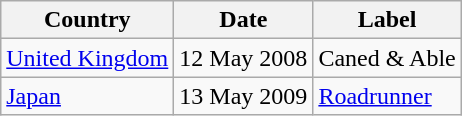<table class="wikitable">
<tr>
<th>Country</th>
<th>Date</th>
<th>Label</th>
</tr>
<tr>
<td><a href='#'>United Kingdom</a></td>
<td>12 May 2008</td>
<td>Caned & Able</td>
</tr>
<tr>
<td><a href='#'>Japan</a></td>
<td>13 May 2009</td>
<td><a href='#'>Roadrunner</a></td>
</tr>
</table>
